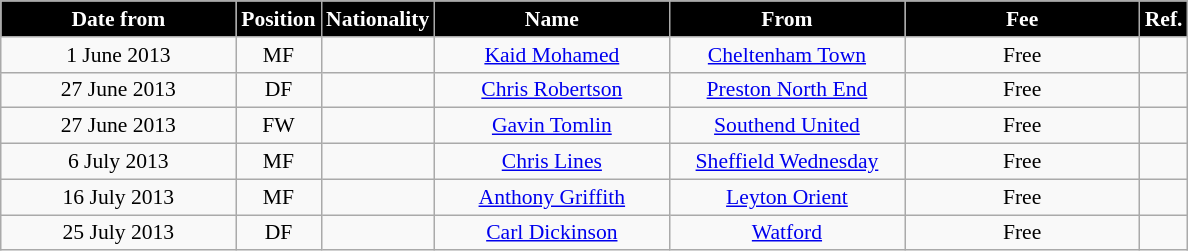<table class="wikitable" style="text-align:center; font-size:90%; ">
<tr>
<th style="background:#000000; color:#FFFFFF; width:150px;">Date from</th>
<th style="background:#000000; color:#FFFFFF; width:50px;">Position</th>
<th style="background:#000000; color:#FFFFFF; width:50px;">Nationality</th>
<th style="background:#000000; color:#FFFFFF; width:150px;">Name</th>
<th style="background:#000000; color:#FFFFFF; width:150px;">From</th>
<th style="background:#000000; color:#FFFFFF; width:150px;">Fee</th>
<th style="background:#000000; color:#FFFFFF; width:25px;">Ref.</th>
</tr>
<tr>
<td>1 June 2013</td>
<td>MF</td>
<td></td>
<td><a href='#'>Kaid Mohamed</a></td>
<td><a href='#'>Cheltenham Town</a></td>
<td>Free</td>
<td></td>
</tr>
<tr>
<td>27 June 2013</td>
<td>DF</td>
<td></td>
<td><a href='#'>Chris Robertson</a></td>
<td><a href='#'>Preston North End</a></td>
<td>Free</td>
<td></td>
</tr>
<tr>
<td>27 June 2013</td>
<td>FW</td>
<td></td>
<td><a href='#'>Gavin Tomlin</a></td>
<td><a href='#'>Southend United</a></td>
<td>Free</td>
<td></td>
</tr>
<tr>
<td>6 July 2013</td>
<td>MF</td>
<td></td>
<td><a href='#'>Chris Lines</a></td>
<td><a href='#'>Sheffield Wednesday</a></td>
<td>Free</td>
<td></td>
</tr>
<tr>
<td>16 July 2013</td>
<td>MF</td>
<td></td>
<td><a href='#'>Anthony Griffith</a></td>
<td><a href='#'>Leyton Orient</a></td>
<td>Free</td>
<td></td>
</tr>
<tr>
<td>25 July 2013</td>
<td>DF</td>
<td></td>
<td><a href='#'>Carl Dickinson</a></td>
<td><a href='#'>Watford</a></td>
<td>Free</td>
<td></td>
</tr>
</table>
